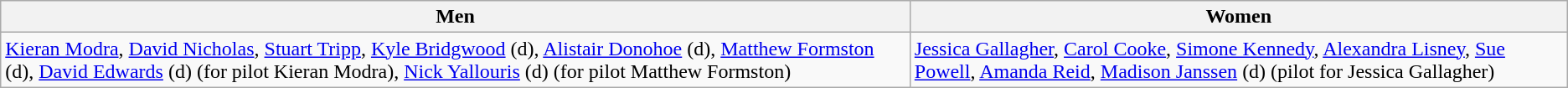<table class="wikitable">
<tr>
<th>Men</th>
<th>Women</th>
</tr>
<tr>
<td><a href='#'>Kieran Modra</a>, <a href='#'>David Nicholas</a>, <a href='#'>Stuart Tripp</a>, <a href='#'>Kyle Bridgwood</a> (d), <a href='#'>Alistair Donohoe</a> (d), <a href='#'>Matthew Formston</a> (d), <a href='#'>David Edwards</a> (d) (for pilot Kieran Modra), <a href='#'>Nick Yallouris</a> (d) (for pilot Matthew Formston)</td>
<td><a href='#'>Jessica Gallagher</a>, <a href='#'>Carol Cooke</a>, <a href='#'>Simone Kennedy</a>, <a href='#'>Alexandra Lisney</a>, <a href='#'>Sue Powell</a>, <a href='#'>Amanda Reid</a>, <a href='#'>Madison Janssen</a> (d) (pilot for Jessica Gallagher)</td>
</tr>
</table>
